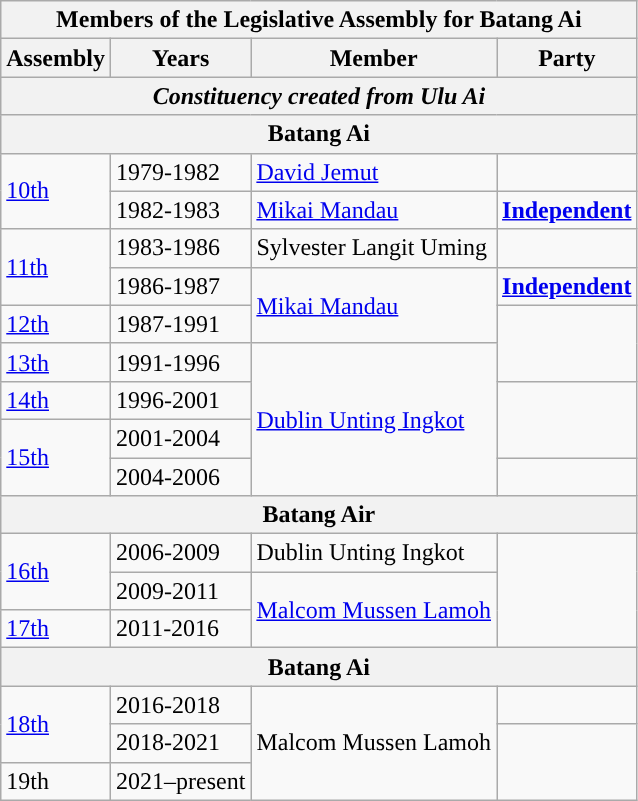<table class=wikitable>
<tr>
<th colspan="4">Members of the Legislative Assembly for Batang Ai</th>
</tr>
<tr>
<th>Assembly</th>
<th>Years</th>
<th>Member</th>
<th>Party</th>
</tr>
<tr>
<th colspan=4 align=center><em>Constituency created from Ulu Ai</em></th>
</tr>
<tr>
<th colspan=4 align=center>Batang Ai</th>
</tr>
<tr>
<td rowspan=2><a href='#'>10th</a></td>
<td>1979-1982</td>
<td><a href='#'>David Jemut</a></td>
<td></td>
</tr>
<tr>
<td>1982-1983</td>
<td><a href='#'>Mikai Mandau</a></td>
<td><strong><a href='#'>Independent</a></strong></td>
</tr>
<tr>
<td rowspan=2><a href='#'>11th</a></td>
<td>1983-1986</td>
<td>Sylvester Langit Uming</td>
<td></td>
</tr>
<tr>
<td>1986-1987</td>
<td rowspan=2><a href='#'>Mikai Mandau</a></td>
<td><strong><a href='#'>Independent</a></strong></td>
</tr>
<tr>
<td><a href='#'>12th</a></td>
<td>1987-1991</td>
<td rowspan=2></td>
</tr>
<tr>
<td><a href='#'>13th</a></td>
<td>1991-1996</td>
<td rowspan=4><a href='#'>Dublin Unting Ingkot</a></td>
</tr>
<tr>
<td><a href='#'>14th</a></td>
<td>1996-2001</td>
<td rowspan=2></td>
</tr>
<tr>
<td rowspan=2><a href='#'>15th</a></td>
<td>2001-2004</td>
</tr>
<tr>
<td>2004-2006</td>
<td></td>
</tr>
<tr>
<th colspan=4 align=center>Batang Air</th>
</tr>
<tr>
<td rowspan=2><a href='#'>16th</a></td>
<td>2006-2009</td>
<td>Dublin Unting Ingkot</td>
<td rowspan=3></td>
</tr>
<tr>
<td>2009-2011</td>
<td rowspan=2><a href='#'>Malcom Mussen Lamoh</a></td>
</tr>
<tr>
<td><a href='#'>17th</a></td>
<td>2011-2016</td>
</tr>
<tr>
<th colspan=4 align=center>Batang Ai</th>
</tr>
<tr>
<td rowspan="2"><a href='#'>18th</a></td>
<td>2016-2018</td>
<td rowspan="3">Malcom Mussen Lamoh</td>
<td></td>
</tr>
<tr>
<td>2018-2021</td>
<td rowspan=2></td>
</tr>
<tr>
<td>19th</td>
<td>2021–present</td>
</tr>
</table>
